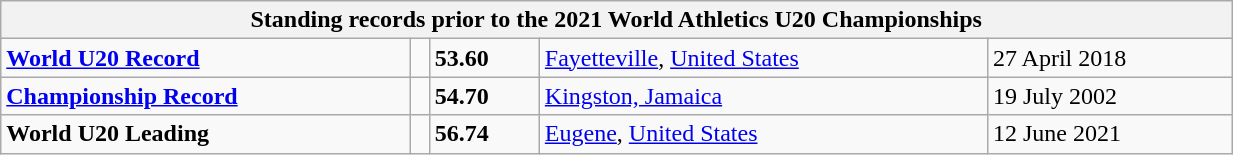<table class="wikitable" width=65%>
<tr>
<th colspan=5>Standing records prior to the 2021 World Athletics U20 Championships</th>
</tr>
<tr>
<td><strong><a href='#'>World U20 Record</a></strong></td>
<td></td>
<td><strong>53.60</strong></td>
<td><a href='#'>Fayetteville</a>, <a href='#'>United States</a></td>
<td>27 April 2018</td>
</tr>
<tr>
<td><strong><a href='#'>Championship Record</a></strong></td>
<td></td>
<td><strong>54.70</strong></td>
<td><a href='#'>Kingston, Jamaica</a></td>
<td>19 July 2002</td>
</tr>
<tr>
<td><strong>World U20 Leading</strong></td>
<td></td>
<td><strong>56.74</strong></td>
<td><a href='#'>Eugene</a>, <a href='#'>United States</a></td>
<td>12 June 2021</td>
</tr>
</table>
